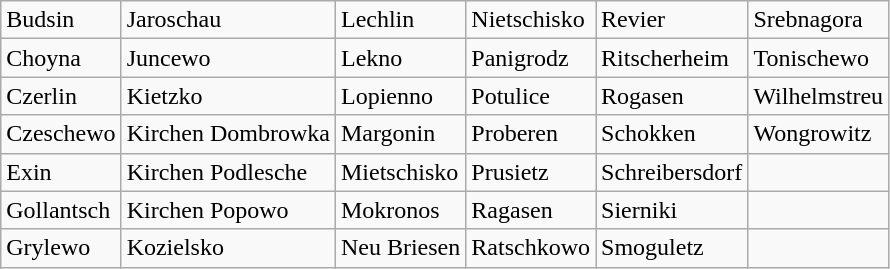<table class="wikitable">
<tr>
<td>Budsin</td>
<td>Jaroschau</td>
<td>Lechlin</td>
<td>Nietschisko</td>
<td>Revier</td>
<td>Srebnagora</td>
</tr>
<tr>
<td>Choyna</td>
<td>Juncewo</td>
<td>Lekno</td>
<td>Panigrodz</td>
<td>Ritscherheim</td>
<td>Tonischewo</td>
</tr>
<tr>
<td>Czerlin</td>
<td>Kietzko</td>
<td>Lopienno</td>
<td>Potulice</td>
<td>Rogasen</td>
<td>Wilhelmstreu</td>
</tr>
<tr>
<td>Czeschewo</td>
<td>Kirchen Dombrowka</td>
<td>Margonin</td>
<td>Proberen</td>
<td>Schokken</td>
<td>Wongrowitz</td>
</tr>
<tr>
<td>Exin</td>
<td>Kirchen Podlesche</td>
<td>Mietschisko</td>
<td>Prusietz</td>
<td>Schreibersdorf</td>
<td></td>
</tr>
<tr>
<td>Gollantsch</td>
<td>Kirchen Popowo</td>
<td>Mokronos</td>
<td>Ragasen</td>
<td>Sierniki</td>
<td></td>
</tr>
<tr>
<td>Grylewo</td>
<td>Kozielsko</td>
<td>Neu Briesen</td>
<td>Ratschkowo</td>
<td>Smoguletz</td>
<td></td>
</tr>
</table>
